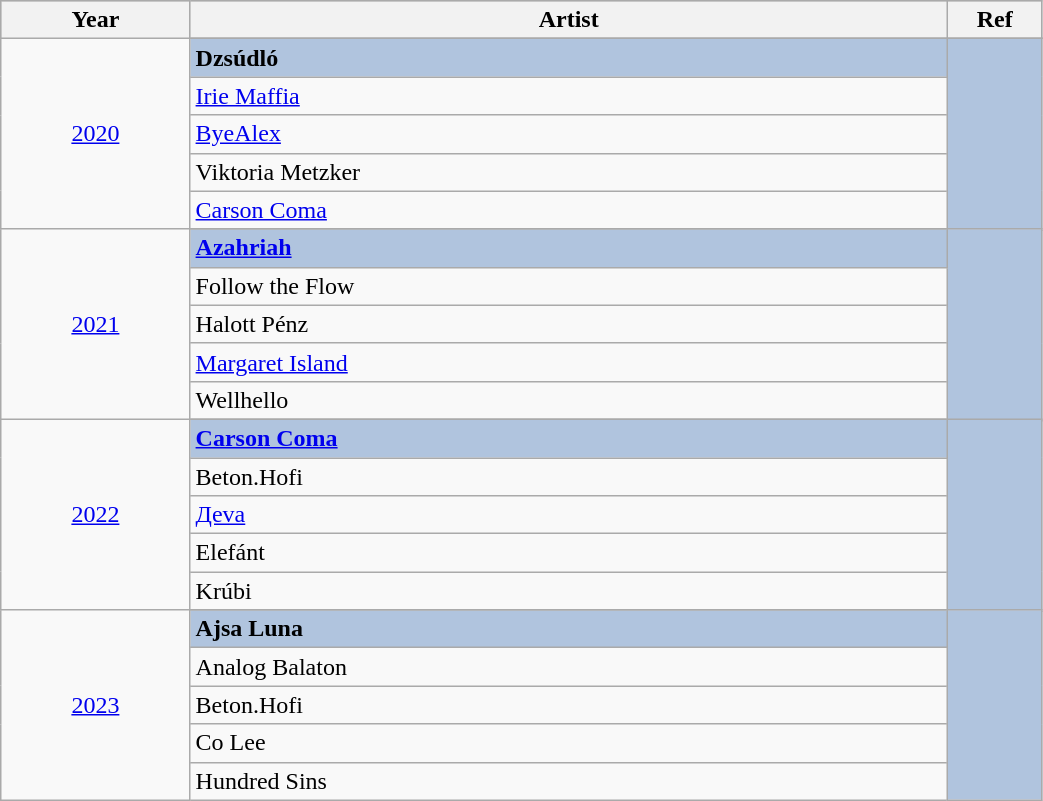<table class="wikitable" style="width:55%;">
<tr style="background:#bebebe;">
<th style="width:10%;">Year</th>
<th style="width:40%;">Artist</th>
<th style="width:5%;">Ref</th>
</tr>
<tr>
<td rowspan="6" align="center"><a href='#'>2020</a></td>
</tr>
<tr style="background:#B0C4DE">
<td><strong>Dzsúdló</strong></td>
<td rowspan="6" align="center"></td>
</tr>
<tr>
<td><a href='#'>Irie Maffia</a></td>
</tr>
<tr>
<td><a href='#'>ByeAlex</a></td>
</tr>
<tr>
<td>Viktoria Metzker</td>
</tr>
<tr>
<td><a href='#'>Carson Coma</a></td>
</tr>
<tr>
<td rowspan="6" align="center"><a href='#'>2021</a></td>
</tr>
<tr style="background:#B0C4DE">
<td><strong><a href='#'>Azahriah</a></strong></td>
<td rowspan="6" align="center"></td>
</tr>
<tr>
<td>Follow the Flow</td>
</tr>
<tr>
<td>Halott Pénz</td>
</tr>
<tr>
<td><a href='#'>Margaret Island</a></td>
</tr>
<tr>
<td>Wellhello</td>
</tr>
<tr>
<td rowspan="6" align="center"><a href='#'>2022</a></td>
</tr>
<tr style="background:#B0C4DE">
<td><strong><a href='#'>Carson Coma</a></strong></td>
<td rowspan="6" align="center"></td>
</tr>
<tr>
<td>Beton.Hofi</td>
</tr>
<tr>
<td><a href='#'>Дeva</a></td>
</tr>
<tr>
<td>Elefánt</td>
</tr>
<tr>
<td>Krúbi</td>
</tr>
<tr>
<td rowspan="6" align="center"><a href='#'>2023</a></td>
</tr>
<tr style="background:#B0C4DE">
<td><strong>Ajsa Luna</strong></td>
<td rowspan="6" align="center"></td>
</tr>
<tr>
<td>Analog Balaton</td>
</tr>
<tr>
<td>Beton.Hofi</td>
</tr>
<tr>
<td>Co Lee</td>
</tr>
<tr>
<td>Hundred Sins</td>
</tr>
</table>
